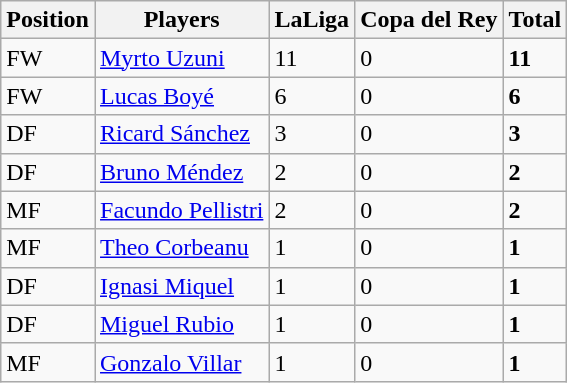<table class="wikitable">
<tr>
<th>Position</th>
<th>Players</th>
<th>LaLiga</th>
<th>Copa del Rey</th>
<th>Total</th>
</tr>
<tr>
<td>FW</td>
<td> <a href='#'>Myrto Uzuni</a></td>
<td>11</td>
<td>0</td>
<td><strong>11</strong></td>
</tr>
<tr>
<td>FW</td>
<td> <a href='#'>Lucas Boyé</a></td>
<td>6</td>
<td>0</td>
<td><strong>6</strong></td>
</tr>
<tr>
<td>DF</td>
<td> <a href='#'>Ricard Sánchez</a></td>
<td>3</td>
<td>0</td>
<td><strong>3</strong></td>
</tr>
<tr>
<td>DF</td>
<td> <a href='#'>Bruno Méndez</a></td>
<td>2</td>
<td>0</td>
<td><strong>2</strong></td>
</tr>
<tr>
<td>MF</td>
<td> <a href='#'>Facundo Pellistri</a></td>
<td>2</td>
<td>0</td>
<td><strong>2</strong></td>
</tr>
<tr>
<td>MF</td>
<td> <a href='#'>Theo Corbeanu</a></td>
<td>1</td>
<td>0</td>
<td><strong>1</strong></td>
</tr>
<tr>
<td>DF</td>
<td> <a href='#'>Ignasi Miquel</a></td>
<td>1</td>
<td>0</td>
<td><strong>1</strong></td>
</tr>
<tr>
<td>DF</td>
<td> <a href='#'>Miguel Rubio</a></td>
<td>1</td>
<td>0</td>
<td><strong>1</strong></td>
</tr>
<tr>
<td>MF</td>
<td> <a href='#'>Gonzalo Villar</a></td>
<td>1</td>
<td>0</td>
<td><strong>1</strong></td>
</tr>
</table>
